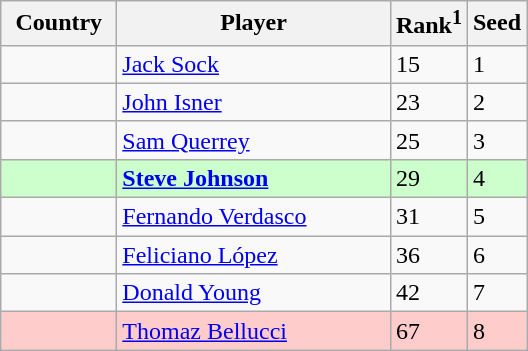<table class="sortable wikitable">
<tr>
<th width="70">Country</th>
<th width="175">Player</th>
<th>Rank<sup>1</sup></th>
<th>Seed</th>
</tr>
<tr>
<td></td>
<td><a href='#'>Jack Sock</a></td>
<td>15</td>
<td>1</td>
</tr>
<tr>
<td></td>
<td><a href='#'>John Isner</a></td>
<td>23</td>
<td>2</td>
</tr>
<tr>
<td></td>
<td><a href='#'>Sam Querrey</a></td>
<td>25</td>
<td>3</td>
</tr>
<tr style="background:#cfc;">
<td></td>
<td><strong><a href='#'>Steve Johnson</a></strong></td>
<td>29</td>
<td>4</td>
</tr>
<tr>
<td></td>
<td><a href='#'>Fernando Verdasco</a></td>
<td>31</td>
<td>5</td>
</tr>
<tr>
<td></td>
<td><a href='#'>Feliciano López</a></td>
<td>36</td>
<td>6</td>
</tr>
<tr>
<td></td>
<td><a href='#'>Donald Young</a></td>
<td>42</td>
<td>7</td>
</tr>
<tr style="background:#fcc;">
<td></td>
<td><a href='#'>Thomaz Bellucci</a></td>
<td>67</td>
<td>8</td>
</tr>
</table>
